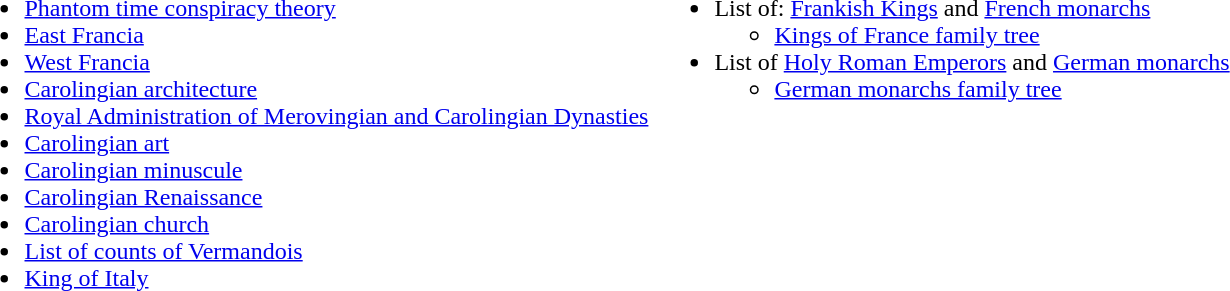<table>
<tr>
<td><br><ul><li><a href='#'>Phantom time conspiracy theory</a></li><li><a href='#'>East Francia</a></li><li><a href='#'>West Francia</a></li><li><a href='#'>Carolingian architecture</a></li><li><a href='#'>Royal Administration of Merovingian and Carolingian Dynasties</a></li><li><a href='#'>Carolingian art</a></li><li><a href='#'>Carolingian minuscule</a></li><li><a href='#'>Carolingian Renaissance</a></li><li><a href='#'>Carolingian church</a></li><li><a href='#'>List of counts of Vermandois</a></li><li><a href='#'>King of Italy</a></li></ul></td>
<td valign=top><br><ul><li>List of: <a href='#'>Frankish Kings</a> and <a href='#'>French monarchs</a><ul><li><a href='#'>Kings of France family tree</a></li></ul></li><li>List of <a href='#'>Holy Roman Emperors</a> and <a href='#'>German monarchs</a><ul><li><a href='#'>German monarchs family tree</a></li></ul></li></ul></td>
<td valign=top></td>
<td></td>
</tr>
</table>
